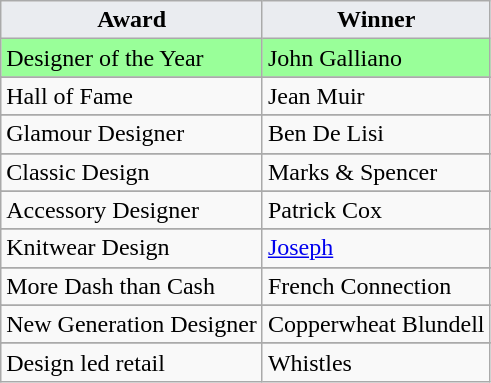<table class="wikitable">
<tr>
<th style="background:#EAECF0">Award</th>
<th style="background:#EAECF0">Winner</th>
</tr>
<tr>
<td style="background:#99ff99">Designer of the Year</td>
<td style="background:#99ff99">John Galliano</td>
</tr>
<tr>
</tr>
<tr>
<td>Hall of Fame</td>
<td>Jean Muir</td>
</tr>
<tr>
</tr>
<tr>
<td>Glamour Designer</td>
<td>Ben De Lisi</td>
</tr>
<tr>
</tr>
<tr>
<td>Classic Design</td>
<td>Marks & Spencer</td>
</tr>
<tr>
</tr>
<tr>
<td>Accessory Designer</td>
<td>Patrick Cox</td>
</tr>
<tr>
</tr>
<tr>
<td>Knitwear Design</td>
<td><a href='#'>Joseph</a></td>
</tr>
<tr>
</tr>
<tr>
<td>More Dash than Cash</td>
<td>French Connection</td>
</tr>
<tr>
</tr>
<tr>
<td>New Generation Designer</td>
<td>Copperwheat Blundell</td>
</tr>
<tr>
</tr>
<tr>
<td>Design led retail</td>
<td>Whistles</td>
</tr>
</table>
